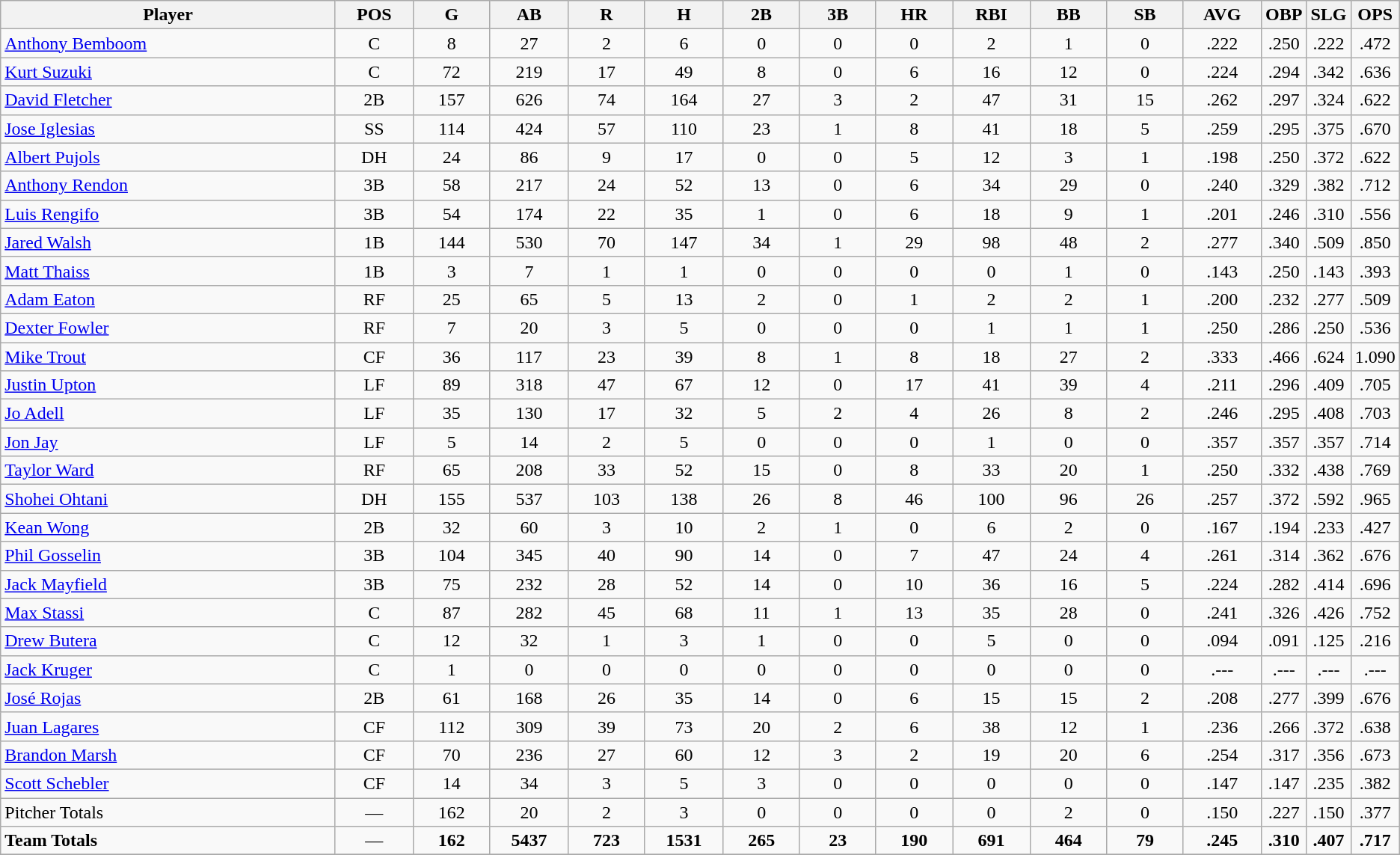<table class="wikitable sortable" border="1" style="text-align:center;">
<tr>
<th bgcolor="#DDDDFF" width="27%">Player</th>
<th bgcolor="#DDDDFF" width="6%">POS</th>
<th bgcolor="#DDDDFF" width="6%">G</th>
<th bgcolor="#DDDDFF" width="6%">AB</th>
<th bgcolor="#DDDDFF" width="6%">R</th>
<th bgcolor="#DDDDFF" width="6%">H</th>
<th bgcolor="#DDDDFF" width="6%">2B</th>
<th bgcolor="#DDDDFF" width="6%">3B</th>
<th bgcolor="#DDDDFF" width="6%">HR</th>
<th bgcolor="#DDDDFF" width="6%">RBI</th>
<th bgcolor="#DDDDFF" width="6%">BB</th>
<th bgcolor="#DDDDFF" width="6%">SB</th>
<th bgcolor="#DDDDFF" width="6%">AVG</th>
<th bgcolor="#DDDDFF" width="6%">OBP</th>
<th bgcolor="#DDDDFF" width="6%">SLG</th>
<th bgcolor="#DDDDFF" width="6%">OPS</th>
</tr>
<tr>
<td align="left"><a href='#'>Anthony Bemboom</a></td>
<td>C</td>
<td>8</td>
<td>27</td>
<td>2</td>
<td>6</td>
<td>0</td>
<td>0</td>
<td>0</td>
<td>2</td>
<td>1</td>
<td>0</td>
<td>.222</td>
<td>.250</td>
<td>.222</td>
<td>.472</td>
</tr>
<tr>
<td align="left"><a href='#'>Kurt Suzuki</a></td>
<td>C</td>
<td>72</td>
<td>219</td>
<td>17</td>
<td>49</td>
<td>8</td>
<td>0</td>
<td>6</td>
<td>16</td>
<td>12</td>
<td>0</td>
<td>.224</td>
<td>.294</td>
<td>.342</td>
<td>.636</td>
</tr>
<tr>
<td align="left"><a href='#'>David Fletcher</a></td>
<td>2B</td>
<td>157</td>
<td>626</td>
<td>74</td>
<td>164</td>
<td>27</td>
<td>3</td>
<td>2</td>
<td>47</td>
<td>31</td>
<td>15</td>
<td>.262</td>
<td>.297</td>
<td>.324</td>
<td>.622</td>
</tr>
<tr>
<td align="left"><a href='#'>Jose Iglesias</a></td>
<td>SS</td>
<td>114</td>
<td>424</td>
<td>57</td>
<td>110</td>
<td>23</td>
<td>1</td>
<td>8</td>
<td>41</td>
<td>18</td>
<td>5</td>
<td>.259</td>
<td>.295</td>
<td>.375</td>
<td>.670</td>
</tr>
<tr>
<td align="left"><a href='#'>Albert Pujols</a></td>
<td>DH</td>
<td>24</td>
<td>86</td>
<td>9</td>
<td>17</td>
<td>0</td>
<td>0</td>
<td>5</td>
<td>12</td>
<td>3</td>
<td>1</td>
<td>.198</td>
<td>.250</td>
<td>.372</td>
<td>.622</td>
</tr>
<tr>
<td align="left"><a href='#'>Anthony Rendon</a></td>
<td>3B</td>
<td>58</td>
<td>217</td>
<td>24</td>
<td>52</td>
<td>13</td>
<td>0</td>
<td>6</td>
<td>34</td>
<td>29</td>
<td>0</td>
<td>.240</td>
<td>.329</td>
<td>.382</td>
<td>.712</td>
</tr>
<tr>
<td align="left"><a href='#'>Luis Rengifo</a></td>
<td>3B</td>
<td>54</td>
<td>174</td>
<td>22</td>
<td>35</td>
<td>1</td>
<td>0</td>
<td>6</td>
<td>18</td>
<td>9</td>
<td>1</td>
<td>.201</td>
<td>.246</td>
<td>.310</td>
<td>.556</td>
</tr>
<tr>
<td align="left"><a href='#'>Jared Walsh</a></td>
<td>1B</td>
<td>144</td>
<td>530</td>
<td>70</td>
<td>147</td>
<td>34</td>
<td>1</td>
<td>29</td>
<td>98</td>
<td>48</td>
<td>2</td>
<td>.277</td>
<td>.340</td>
<td>.509</td>
<td>.850</td>
</tr>
<tr>
<td align=left><a href='#'>Matt Thaiss</a></td>
<td>1B</td>
<td>3</td>
<td>7</td>
<td>1</td>
<td>1</td>
<td>0</td>
<td>0</td>
<td>0</td>
<td>0</td>
<td>1</td>
<td>0</td>
<td>.143</td>
<td>.250</td>
<td>.143</td>
<td>.393</td>
</tr>
<tr>
<td align=left><a href='#'>Adam Eaton</a></td>
<td>RF</td>
<td>25</td>
<td>65</td>
<td>5</td>
<td>13</td>
<td>2</td>
<td>0</td>
<td>1</td>
<td>2</td>
<td>2</td>
<td>1</td>
<td>.200</td>
<td>.232</td>
<td>.277</td>
<td>.509</td>
</tr>
<tr>
<td align="left"><a href='#'>Dexter Fowler</a></td>
<td>RF</td>
<td>7</td>
<td>20</td>
<td>3</td>
<td>5</td>
<td>0</td>
<td>0</td>
<td>0</td>
<td>1</td>
<td>1</td>
<td>1</td>
<td>.250</td>
<td>.286</td>
<td>.250</td>
<td>.536</td>
</tr>
<tr>
<td align="left"><a href='#'>Mike Trout</a></td>
<td>CF</td>
<td>36</td>
<td>117</td>
<td>23</td>
<td>39</td>
<td>8</td>
<td>1</td>
<td>8</td>
<td>18</td>
<td>27</td>
<td>2</td>
<td>.333</td>
<td>.466</td>
<td>.624</td>
<td>1.090</td>
</tr>
<tr>
<td align="left"><a href='#'>Justin Upton</a></td>
<td>LF</td>
<td>89</td>
<td>318</td>
<td>47</td>
<td>67</td>
<td>12</td>
<td>0</td>
<td>17</td>
<td>41</td>
<td>39</td>
<td>4</td>
<td>.211</td>
<td>.296</td>
<td>.409</td>
<td>.705</td>
</tr>
<tr>
<td align=left><a href='#'>Jo Adell</a></td>
<td>LF</td>
<td>35</td>
<td>130</td>
<td>17</td>
<td>32</td>
<td>5</td>
<td>2</td>
<td>4</td>
<td>26</td>
<td>8</td>
<td>2</td>
<td>.246</td>
<td>.295</td>
<td>.408</td>
<td>.703</td>
</tr>
<tr>
<td align="left"><a href='#'>Jon Jay</a></td>
<td>LF</td>
<td>5</td>
<td>14</td>
<td>2</td>
<td>5</td>
<td>0</td>
<td>0</td>
<td>0</td>
<td>1</td>
<td>0</td>
<td>0</td>
<td>.357</td>
<td>.357</td>
<td>.357</td>
<td>.714</td>
</tr>
<tr>
<td align="left"><a href='#'>Taylor Ward</a></td>
<td>RF</td>
<td>65</td>
<td>208</td>
<td>33</td>
<td>52</td>
<td>15</td>
<td>0</td>
<td>8</td>
<td>33</td>
<td>20</td>
<td>1</td>
<td>.250</td>
<td>.332</td>
<td>.438</td>
<td>.769</td>
</tr>
<tr>
<td align="left"><a href='#'>Shohei Ohtani</a></td>
<td>DH</td>
<td>155</td>
<td>537</td>
<td>103</td>
<td>138</td>
<td>26</td>
<td>8</td>
<td>46</td>
<td>100</td>
<td>96</td>
<td>26</td>
<td>.257</td>
<td>.372</td>
<td>.592</td>
<td>.965</td>
</tr>
<tr>
<td align="left"><a href='#'>Kean Wong</a></td>
<td>2B</td>
<td>32</td>
<td>60</td>
<td>3</td>
<td>10</td>
<td>2</td>
<td>1</td>
<td>0</td>
<td>6</td>
<td>2</td>
<td>0</td>
<td>.167</td>
<td>.194</td>
<td>.233</td>
<td>.427</td>
</tr>
<tr>
<td align="left"><a href='#'>Phil Gosselin</a></td>
<td>3B</td>
<td>104</td>
<td>345</td>
<td>40</td>
<td>90</td>
<td>14</td>
<td>0</td>
<td>7</td>
<td>47</td>
<td>24</td>
<td>4</td>
<td>.261</td>
<td>.314</td>
<td>.362</td>
<td>.676</td>
</tr>
<tr>
<td align="left"><a href='#'>Jack Mayfield</a></td>
<td>3B</td>
<td>75</td>
<td>232</td>
<td>28</td>
<td>52</td>
<td>14</td>
<td>0</td>
<td>10</td>
<td>36</td>
<td>16</td>
<td>5</td>
<td>.224</td>
<td>.282</td>
<td>.414</td>
<td>.696</td>
</tr>
<tr>
<td align="left"><a href='#'>Max Stassi</a></td>
<td>C</td>
<td>87</td>
<td>282</td>
<td>45</td>
<td>68</td>
<td>11</td>
<td>1</td>
<td>13</td>
<td>35</td>
<td>28</td>
<td>0</td>
<td>.241</td>
<td>.326</td>
<td>.426</td>
<td>.752</td>
</tr>
<tr>
<td align="left"><a href='#'>Drew Butera</a></td>
<td>C</td>
<td>12</td>
<td>32</td>
<td>1</td>
<td>3</td>
<td>1</td>
<td>0</td>
<td>0</td>
<td>5</td>
<td>0</td>
<td>0</td>
<td>.094</td>
<td>.091</td>
<td>.125</td>
<td>.216</td>
</tr>
<tr>
<td align=left><a href='#'>Jack Kruger</a></td>
<td>C</td>
<td>1</td>
<td>0</td>
<td>0</td>
<td>0</td>
<td>0</td>
<td>0</td>
<td>0</td>
<td>0</td>
<td>0</td>
<td>0</td>
<td>.---</td>
<td>.---</td>
<td>.---</td>
<td>.---</td>
</tr>
<tr>
<td align="left"><a href='#'>José Rojas</a></td>
<td>2B</td>
<td>61</td>
<td>168</td>
<td>26</td>
<td>35</td>
<td>14</td>
<td>0</td>
<td>6</td>
<td>15</td>
<td>15</td>
<td>2</td>
<td>.208</td>
<td>.277</td>
<td>.399</td>
<td>.676</td>
</tr>
<tr>
<td align="left"><a href='#'>Juan Lagares</a></td>
<td>CF</td>
<td>112</td>
<td>309</td>
<td>39</td>
<td>73</td>
<td>20</td>
<td>2</td>
<td>6</td>
<td>38</td>
<td>12</td>
<td>1</td>
<td>.236</td>
<td>.266</td>
<td>.372</td>
<td>.638</td>
</tr>
<tr>
<td align=left><a href='#'>Brandon Marsh</a></td>
<td>CF</td>
<td>70</td>
<td>236</td>
<td>27</td>
<td>60</td>
<td>12</td>
<td>3</td>
<td>2</td>
<td>19</td>
<td>20</td>
<td>6</td>
<td>.254</td>
<td>.317</td>
<td>.356</td>
<td>.673</td>
</tr>
<tr>
<td align="left"><a href='#'>Scott Schebler</a></td>
<td>CF</td>
<td>14</td>
<td>34</td>
<td>3</td>
<td>5</td>
<td>3</td>
<td>0</td>
<td>0</td>
<td>0</td>
<td>0</td>
<td>0</td>
<td>.147</td>
<td>.147</td>
<td>.235</td>
<td>.382</td>
</tr>
<tr>
<td align=left>Pitcher Totals</td>
<td>—</td>
<td>162</td>
<td>20</td>
<td>2</td>
<td>3</td>
<td>0</td>
<td>0</td>
<td>0</td>
<td>0</td>
<td>2</td>
<td>0</td>
<td>.150</td>
<td>.227</td>
<td>.150</td>
<td>.377</td>
</tr>
<tr>
<td align=left><strong>Team Totals</strong></td>
<td>—</td>
<td><strong>162</strong></td>
<td><strong>5437</strong></td>
<td><strong>723</strong></td>
<td><strong>1531</strong></td>
<td><strong>265</strong></td>
<td><strong>23</strong></td>
<td><strong>190</strong></td>
<td><strong>691</strong></td>
<td><strong>464</strong></td>
<td><strong>79</strong></td>
<td><strong>.245</strong></td>
<td><strong>.310</strong></td>
<td><strong>.407</strong></td>
<td><strong>.717</strong></td>
</tr>
<tr>
</tr>
</table>
